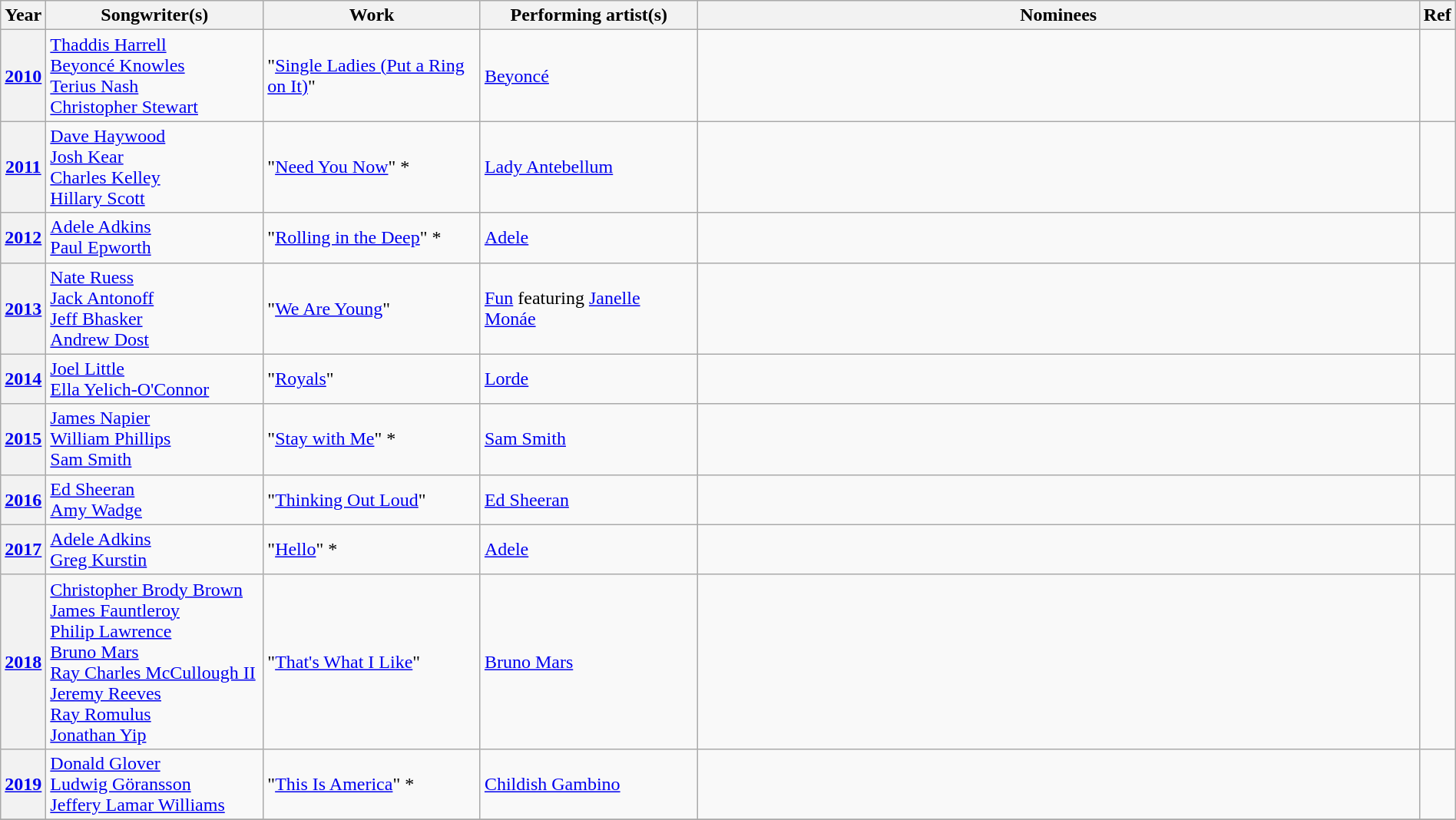<table class="wikitable sortable" style="width:100%">
<tr>
<th scope="col" width="1%">Year</th>
<th scope="col" width="15%">Songwriter(s)</th>
<th scope="col" width="15%">Work</th>
<th scope="col" width="15%">Performing artist(s)</th>
<th scope="col" class="unsortable" width="50%">Nominees</th>
<th scope="col" class="unsortable" width="1%">Ref</th>
</tr>
<tr>
<th scope="row"><a href='#'>2010</a></th>
<td><a href='#'>Thaddis Harrell</a><br><a href='#'>Beyoncé Knowles</a><br><a href='#'>Terius Nash</a><br><a href='#'>Christopher Stewart</a></td>
<td>"<a href='#'>Single Ladies (Put a Ring on It)</a>"</td>
<td><a href='#'>Beyoncé</a></td>
<td></td>
<td style="text-align:center;"></td>
</tr>
<tr>
<th scope="row"><a href='#'>2011</a></th>
<td><a href='#'>Dave Haywood</a><br><a href='#'>Josh Kear</a><br><a href='#'>Charles Kelley</a><br><a href='#'>Hillary Scott</a></td>
<td>"<a href='#'>Need You Now</a>" *</td>
<td><a href='#'>Lady Antebellum</a></td>
<td></td>
<td style="text-align:center;"></td>
</tr>
<tr>
<th scope="row"><a href='#'>2012</a></th>
<td><a href='#'>Adele Adkins</a><br><a href='#'>Paul Epworth</a></td>
<td>"<a href='#'>Rolling in the Deep</a>" *</td>
<td><a href='#'>Adele</a></td>
<td></td>
<td style="text-align:center;"></td>
</tr>
<tr>
<th scope="row"><a href='#'>2013</a></th>
<td><a href='#'>Nate Ruess</a><br><a href='#'>Jack Antonoff</a><br><a href='#'>Jeff Bhasker</a><br><a href='#'>Andrew Dost</a></td>
<td>"<a href='#'>We Are Young</a>"</td>
<td><a href='#'>Fun</a> featuring <a href='#'>Janelle Monáe</a></td>
<td></td>
<td style="text-align:center;"></td>
</tr>
<tr>
<th scope="row"><a href='#'>2014</a></th>
<td><a href='#'>Joel Little</a><br><a href='#'>Ella Yelich-O'Connor</a></td>
<td>"<a href='#'>Royals</a>"</td>
<td><a href='#'>Lorde</a></td>
<td></td>
<td style="text-align:center;"></td>
</tr>
<tr>
<th scope="row"><a href='#'>2015</a></th>
<td><a href='#'>James Napier</a><br><a href='#'>William Phillips</a><br><a href='#'>Sam Smith</a></td>
<td>"<a href='#'>Stay with Me</a>" *</td>
<td><a href='#'>Sam Smith</a></td>
<td></td>
<td style="text-align:center;"></td>
</tr>
<tr>
<th scope="row"><a href='#'>2016</a></th>
<td><a href='#'>Ed Sheeran</a><br><a href='#'>Amy Wadge</a></td>
<td>"<a href='#'>Thinking Out Loud</a>"</td>
<td><a href='#'>Ed Sheeran</a></td>
<td></td>
<td style="text-align:center;"></td>
</tr>
<tr>
<th scope="row"><a href='#'>2017</a></th>
<td><a href='#'>Adele Adkins</a><br><a href='#'>Greg Kurstin</a></td>
<td>"<a href='#'>Hello</a>" *</td>
<td><a href='#'>Adele</a></td>
<td></td>
<td style="text-align:center;"></td>
</tr>
<tr>
<th scope="row"><a href='#'>2018</a></th>
<td><a href='#'>Christopher Brody Brown</a><br><a href='#'>James Fauntleroy</a><br><a href='#'>Philip Lawrence</a><br><a href='#'>Bruno Mars</a><br><a href='#'>Ray Charles McCullough II</a><br><a href='#'>Jeremy Reeves</a><br><a href='#'>Ray Romulus</a><br><a href='#'>Jonathan Yip</a></td>
<td>"<a href='#'>That's What I Like</a>"</td>
<td><a href='#'>Bruno Mars</a></td>
<td></td>
<td style="text-align:center;"></td>
</tr>
<tr>
<th scope="row"><a href='#'>2019</a></th>
<td><a href='#'>Donald Glover</a><br><a href='#'>Ludwig Göransson</a><br><a href='#'>Jeffery Lamar Williams</a></td>
<td>"<a href='#'>This Is America</a>" *</td>
<td><a href='#'>Childish Gambino</a></td>
<td></td>
<td style="text-align:center;"></td>
</tr>
<tr>
</tr>
</table>
